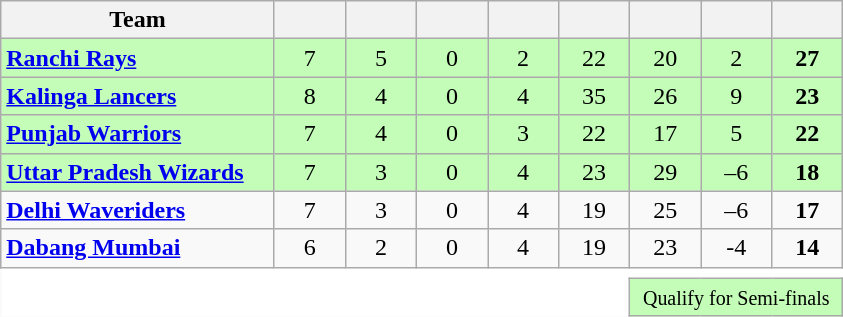<table class="wikitable" style="text-align:center; border:none">
<tr>
<th width="175">Team</th>
<th width="40"></th>
<th width="40"></th>
<th width="40"></th>
<th width="40"></th>
<th width="40"></th>
<th width="40"></th>
<th width="40"></th>
<th width="40"></th>
</tr>
<tr style="background:#c3fdb8;">
<td align="left"><strong><a href='#'>Ranchi Rays</a></strong></td>
<td>7</td>
<td>5</td>
<td>0</td>
<td>2</td>
<td>22</td>
<td>20</td>
<td>2</td>
<td><strong>27</strong></td>
</tr>
<tr style="background:#c3fdb8;">
<td align="left"><strong><a href='#'>Kalinga Lancers</a></strong></td>
<td>8</td>
<td>4</td>
<td>0</td>
<td>4</td>
<td>35</td>
<td>26</td>
<td>9</td>
<td><strong>23</strong></td>
</tr>
<tr style="background:#c3fdb8;">
<td align="left"><strong><a href='#'>Punjab Warriors</a></strong></td>
<td>7</td>
<td>4</td>
<td>0</td>
<td>3</td>
<td>22</td>
<td>17</td>
<td>5</td>
<td><strong>22</strong></td>
</tr>
<tr style="background:#c3fdb8;">
<td align="left"><strong><a href='#'>Uttar Pradesh Wizards</a></strong></td>
<td>7</td>
<td>3</td>
<td>0</td>
<td>4</td>
<td>23</td>
<td>29</td>
<td>–6</td>
<td><strong>18</strong></td>
</tr>
<tr>
<td align="left"><strong><a href='#'>Delhi Waveriders</a></strong></td>
<td>7</td>
<td>3</td>
<td>0</td>
<td>4</td>
<td>19</td>
<td>25</td>
<td>–6</td>
<td><strong>17</strong></td>
</tr>
<tr>
<td align="left"><strong><a href='#'>Dabang Mumbai</a></strong></td>
<td>6</td>
<td>2</td>
<td>0</td>
<td>4</td>
<td>19</td>
<td>23</td>
<td>-4</td>
<td><strong>14</strong></td>
</tr>
<tr>
<td colspan="9" style="background:#ffffff; border:none"></td>
</tr>
<tr>
<td colspan="6" style="background:#ffffff; border:none"></td>
<td colspan="3" style="background:#c3fdb8"><small>Qualify for Semi-finals</small></td>
</tr>
</table>
